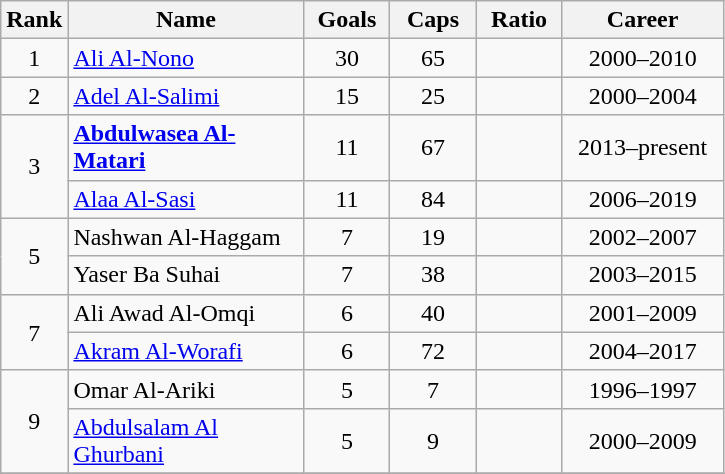<table class="wikitable sortable" style="text-align:center;">
<tr>
<th width=30px>Rank</th>
<th style="width:150px;">Name</th>
<th width=50px>Goals</th>
<th width=50px>Caps</th>
<th width=50px>Ratio</th>
<th width=100px>Career</th>
</tr>
<tr>
<td>1</td>
<td align="left"><a href='#'>Ali Al-Nono</a></td>
<td>30</td>
<td>65</td>
<td></td>
<td>2000–2010</td>
</tr>
<tr>
<td>2</td>
<td align="left"><a href='#'>Adel Al-Salimi</a></td>
<td>15</td>
<td>25</td>
<td></td>
<td>2000–2004</td>
</tr>
<tr>
<td rowspan=2>3</td>
<td align="left"><strong><a href='#'>Abdulwasea Al-Matari</a></strong></td>
<td>11</td>
<td>67</td>
<td></td>
<td>2013–present</td>
</tr>
<tr>
<td align="left"><a href='#'>Alaa Al-Sasi</a></td>
<td>11</td>
<td>84</td>
<td></td>
<td>2006–2019</td>
</tr>
<tr>
<td rowspan=2>5</td>
<td align="left">Nashwan Al-Haggam</td>
<td>7</td>
<td>19</td>
<td></td>
<td>2002–2007</td>
</tr>
<tr>
<td align="left">Yaser Ba Suhai</td>
<td>7</td>
<td>38</td>
<td></td>
<td>2003–2015</td>
</tr>
<tr>
<td rowspan=2>7</td>
<td align="left">Ali Awad Al-Omqi</td>
<td>6</td>
<td>40</td>
<td></td>
<td>2001–2009</td>
</tr>
<tr>
<td align="left"><a href='#'>Akram Al-Worafi</a></td>
<td>6</td>
<td>72</td>
<td></td>
<td>2004–2017</td>
</tr>
<tr>
<td rowspan=2>9</td>
<td align="left">Omar Al-Ariki</td>
<td>5</td>
<td>7</td>
<td></td>
<td>1996–1997</td>
</tr>
<tr>
<td align="left"><a href='#'>Abdulsalam Al Ghurbani</a></td>
<td>5</td>
<td>9</td>
<td></td>
<td>2000–2009</td>
</tr>
<tr>
</tr>
</table>
